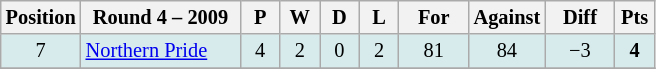<table class="wikitable" style="text-align:center; font-size:85%;">
<tr>
<th width=40 abbr="Position">Position</th>
<th width=100>Round 4 – 2009</th>
<th width=20 abbr="Played">P</th>
<th width=20 abbr="Won">W</th>
<th width=20 abbr="Drawn">D</th>
<th width=20 abbr="Lost">L</th>
<th width=40 abbr="Points for">For</th>
<th width=40 abbr="Points against">Against</th>
<th width=40 abbr="Points difference">Diff</th>
<th width=20 abbr="Points">Pts</th>
</tr>
<tr style="background: #d7ebed;">
<td>7</td>
<td style="text-align:left;"> <a href='#'>Northern Pride</a></td>
<td>4</td>
<td>2</td>
<td>0</td>
<td>2</td>
<td>81</td>
<td>84</td>
<td>−3</td>
<td><strong>4</strong></td>
</tr>
<tr>
</tr>
</table>
